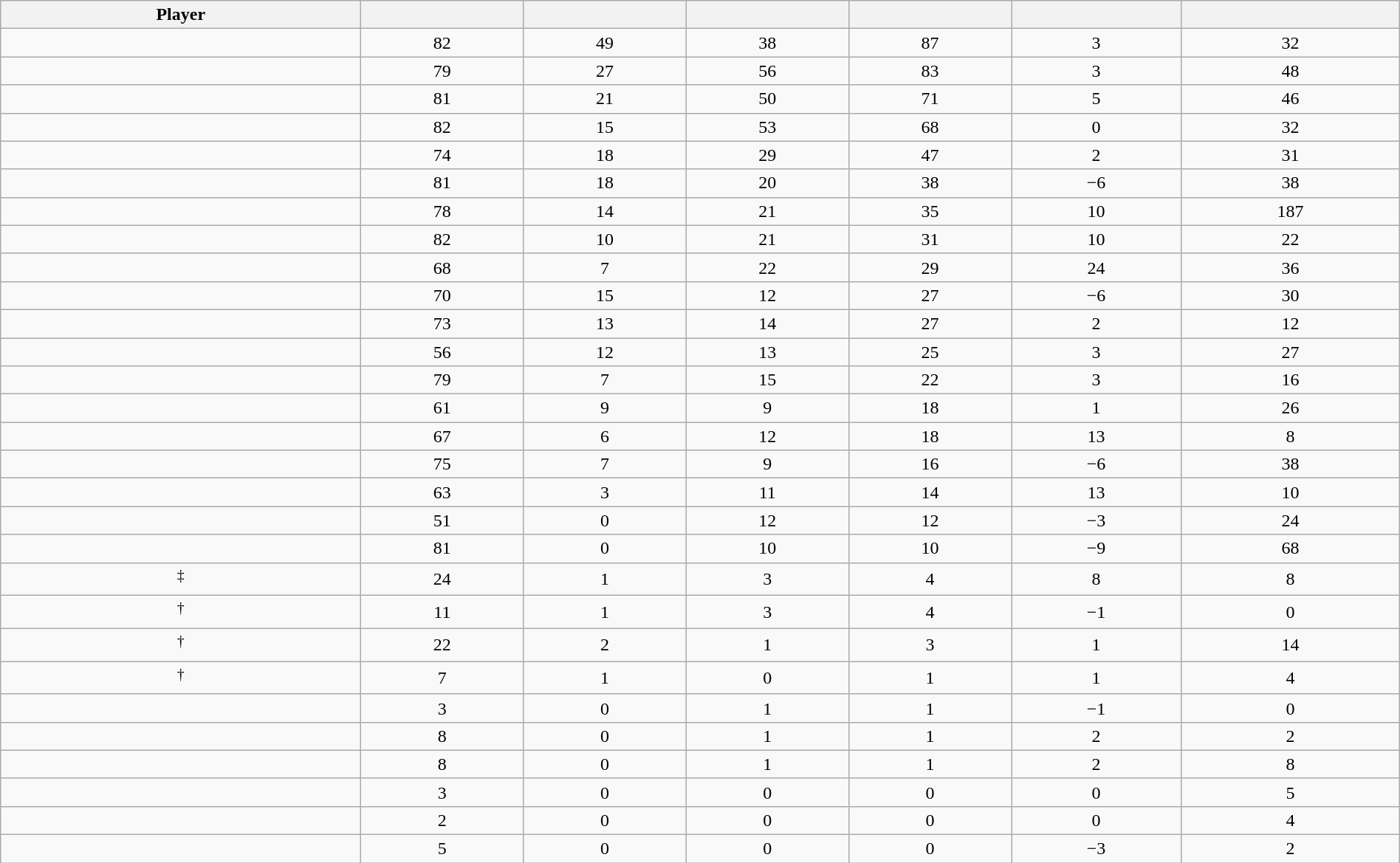<table class="wikitable sortable" style="width:100%; text-align:center;">
<tr>
<th>Player</th>
<th></th>
<th></th>
<th></th>
<th></th>
<th data-sort-type="number"></th>
<th></th>
</tr>
<tr>
<td></td>
<td>82</td>
<td>49</td>
<td>38</td>
<td>87</td>
<td>3</td>
<td>32</td>
</tr>
<tr>
<td></td>
<td>79</td>
<td>27</td>
<td>56</td>
<td>83</td>
<td>3</td>
<td>48</td>
</tr>
<tr>
<td></td>
<td>81</td>
<td>21</td>
<td>50</td>
<td>71</td>
<td>5</td>
<td>46</td>
</tr>
<tr>
<td></td>
<td>82</td>
<td>15</td>
<td>53</td>
<td>68</td>
<td>0</td>
<td>32</td>
</tr>
<tr>
<td></td>
<td>74</td>
<td>18</td>
<td>29</td>
<td>47</td>
<td>2</td>
<td>31</td>
</tr>
<tr>
<td></td>
<td>81</td>
<td>18</td>
<td>20</td>
<td>38</td>
<td>−6</td>
<td>38</td>
</tr>
<tr>
<td></td>
<td>78</td>
<td>14</td>
<td>21</td>
<td>35</td>
<td>10</td>
<td>187</td>
</tr>
<tr>
<td></td>
<td>82</td>
<td>10</td>
<td>21</td>
<td>31</td>
<td>10</td>
<td>22</td>
</tr>
<tr>
<td></td>
<td>68</td>
<td>7</td>
<td>22</td>
<td>29</td>
<td>24</td>
<td>36</td>
</tr>
<tr>
<td></td>
<td>70</td>
<td>15</td>
<td>12</td>
<td>27</td>
<td>−6</td>
<td>30</td>
</tr>
<tr>
<td></td>
<td>73</td>
<td>13</td>
<td>14</td>
<td>27</td>
<td>2</td>
<td>12</td>
</tr>
<tr>
<td></td>
<td>56</td>
<td>12</td>
<td>13</td>
<td>25</td>
<td>3</td>
<td>27</td>
</tr>
<tr>
<td></td>
<td>79</td>
<td>7</td>
<td>15</td>
<td>22</td>
<td>3</td>
<td>16</td>
</tr>
<tr>
<td></td>
<td>61</td>
<td>9</td>
<td>9</td>
<td>18</td>
<td>1</td>
<td>26</td>
</tr>
<tr>
<td></td>
<td>67</td>
<td>6</td>
<td>12</td>
<td>18</td>
<td>13</td>
<td>8</td>
</tr>
<tr>
<td></td>
<td>75</td>
<td>7</td>
<td>9</td>
<td>16</td>
<td>−6</td>
<td>38</td>
</tr>
<tr>
<td></td>
<td>63</td>
<td>3</td>
<td>11</td>
<td>14</td>
<td>13</td>
<td>10</td>
</tr>
<tr>
<td></td>
<td>51</td>
<td>0</td>
<td>12</td>
<td>12</td>
<td>−3</td>
<td>24</td>
</tr>
<tr>
<td></td>
<td>81</td>
<td>0</td>
<td>10</td>
<td>10</td>
<td>−9</td>
<td>68</td>
</tr>
<tr>
<td><sup>‡</sup></td>
<td>24</td>
<td>1</td>
<td>3</td>
<td>4</td>
<td>8</td>
<td>8</td>
</tr>
<tr>
<td><sup>†</sup></td>
<td>11</td>
<td>1</td>
<td>3</td>
<td>4</td>
<td>−1</td>
<td>0</td>
</tr>
<tr>
<td><sup>†</sup></td>
<td>22</td>
<td>2</td>
<td>1</td>
<td>3</td>
<td>1</td>
<td>14</td>
</tr>
<tr>
<td><sup>†</sup></td>
<td>7</td>
<td>1</td>
<td>0</td>
<td>1</td>
<td>1</td>
<td>4</td>
</tr>
<tr>
<td></td>
<td>3</td>
<td>0</td>
<td>1</td>
<td>1</td>
<td>−1</td>
<td>0</td>
</tr>
<tr>
<td></td>
<td>8</td>
<td>0</td>
<td>1</td>
<td>1</td>
<td>2</td>
<td>2</td>
</tr>
<tr>
<td></td>
<td>8</td>
<td>0</td>
<td>1</td>
<td>1</td>
<td>2</td>
<td>8</td>
</tr>
<tr>
<td></td>
<td>3</td>
<td>0</td>
<td>0</td>
<td>0</td>
<td>0</td>
<td>5</td>
</tr>
<tr>
<td></td>
<td>2</td>
<td>0</td>
<td>0</td>
<td>0</td>
<td>0</td>
<td>4</td>
</tr>
<tr>
<td></td>
<td>5</td>
<td>0</td>
<td>0</td>
<td>0</td>
<td>−3</td>
<td>2</td>
</tr>
</table>
